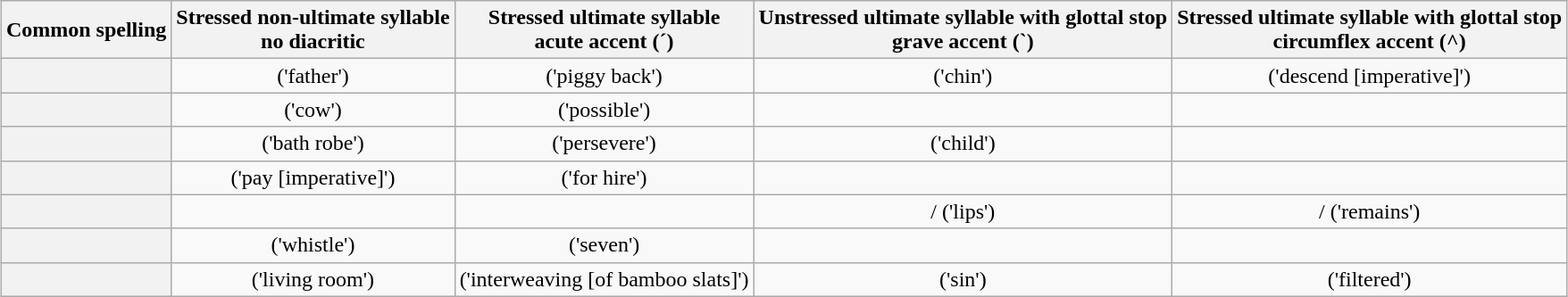<table class="wikitable" style="margin: auto; text-align: center;">
<tr>
<th>Common spelling</th>
<th>Stressed non-ultimate syllable<br>no diacritic</th>
<th>Stressed ultimate syllable<br>acute accent (´)</th>
<th>Unstressed ultimate syllable with glottal stop<br>grave accent (`)</th>
<th>Stressed ultimate syllable with glottal stop<br>circumflex accent (^)</th>
</tr>
<tr>
<th></th>
<td>  ('father')</td>
<td>  ('piggy back')</td>
<td>  ('chin')</td>
<td>  ('descend [imperative]')</td>
</tr>
<tr>
<th></th>
<td>  ('cow')</td>
<td>  ('possible')</td>
<td></td>
<td></td>
</tr>
<tr>
<th></th>
<td>  ('bath robe')</td>
<td>  ('persevere')</td>
<td>  ('child')</td>
<td></td>
</tr>
<tr>
<th></th>
<td>  ('pay [imperative]')</td>
<td>  ('for hire')</td>
<td></td>
<td></td>
</tr>
<tr>
<th></th>
<td></td>
<td></td>
<td>/  ('lips')</td>
<td>/  ('remains')</td>
</tr>
<tr>
<th></th>
<td>  ('whistle')</td>
<td>  ('seven')</td>
<td></td>
<td></td>
</tr>
<tr>
<th></th>
<td>  ('living room')</td>
<td>  ('interweaving [of bamboo slats]')</td>
<td>  ('sin')</td>
<td>  ('filtered')</td>
</tr>
</table>
